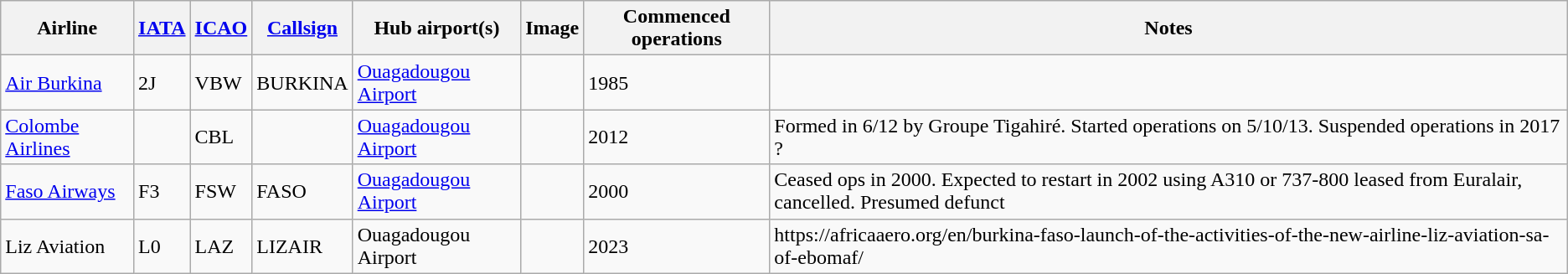<table class="wikitable sortable" style="border: 0; cellpadding: 2; cellspacing: 3;">
<tr valign="middle">
<th>Airline</th>
<th><a href='#'>IATA</a></th>
<th><a href='#'>ICAO</a></th>
<th><a href='#'>Callsign</a></th>
<th>Hub airport(s)</th>
<th>Image</th>
<th>Commenced operations</th>
<th class="unsortable">Notes<br><onlyinclude></th>
</tr>
<tr>
<td><a href='#'>Air Burkina</a></td>
<td>2J</td>
<td>VBW</td>
<td>BURKINA</td>
<td><a href='#'>Ouagadougou Airport</a></td>
<td></td>
<td>1985</td>
<td></td>
</tr>
<tr>
<td><a href='#'>Colombe Airlines</a></td>
<td></td>
<td>CBL</td>
<td></td>
<td><a href='#'>Ouagadougou Airport</a></td>
<td></td>
<td>2012</td>
<td>Formed in 6/12 by Groupe Tigahiré. Started operations on 5/10/13. Suspended operations in 2017 ?</td>
</tr>
<tr>
<td><a href='#'>Faso Airways</a></td>
<td>F3</td>
<td>FSW</td>
<td>FASO</td>
<td><a href='#'>Ouagadougou Airport</a></td>
<td></td>
<td>2000</td>
<td>Ceased ops in 2000. Expected to restart in 2002 using A310 or 737-800 leased from Euralair, cancelled. Presumed defunct</td>
</tr>
<tr>
<td>Liz Aviation</td>
<td>L0</td>
<td>LAZ</td>
<td>LIZAIR</td>
<td>Ouagadougou Airport</td>
<td></td>
<td>2023</td>
<td>https://africaaero.org/en/burkina-faso-launch-of-the-activities-of-the-new-airline-liz-aviation-sa-of-ebomaf/</td>
</tr>
<tr>
</tr>
</table>
